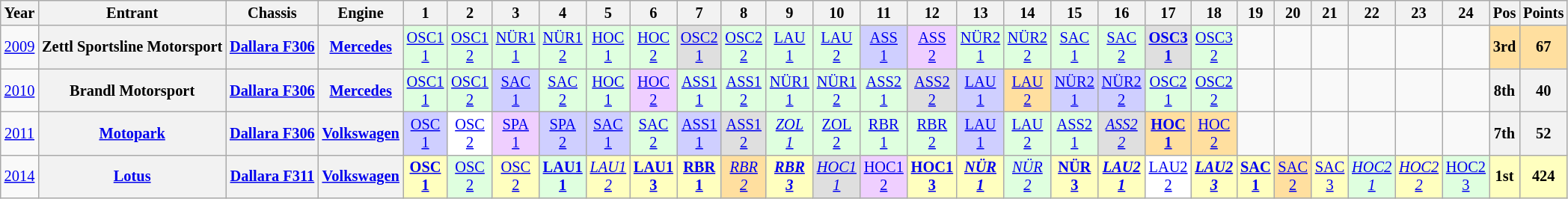<table class="wikitable" style="text-align:center; font-size:85%">
<tr>
<th>Year</th>
<th>Entrant</th>
<th>Chassis</th>
<th>Engine</th>
<th>1</th>
<th>2</th>
<th>3</th>
<th>4</th>
<th>5</th>
<th>6</th>
<th>7</th>
<th>8</th>
<th>9</th>
<th>10</th>
<th>11</th>
<th>12</th>
<th>13</th>
<th>14</th>
<th>15</th>
<th>16</th>
<th>17</th>
<th>18</th>
<th>19</th>
<th>20</th>
<th>21</th>
<th>22</th>
<th>23</th>
<th>24</th>
<th>Pos</th>
<th>Points</th>
</tr>
<tr>
<td><a href='#'>2009</a></td>
<th nowrap>Zettl Sportsline Motorsport</th>
<th nowrap><a href='#'>Dallara F306</a></th>
<th nowrap><a href='#'>Mercedes</a></th>
<td style="background:#DFFFDF;"><a href='#'>OSC1<br>1</a><br></td>
<td style="background:#DFFFDF;"><a href='#'>OSC1<br>2</a><br></td>
<td style="background:#DFFFDF;"><a href='#'>NÜR1<br>1</a><br></td>
<td style="background:#DFFFDF;"><a href='#'>NÜR1<br>2</a><br></td>
<td style="background:#DFFFDF;"><a href='#'>HOC<br>1</a><br></td>
<td style="background:#DFFFDF;"><a href='#'>HOC<br>2</a><br></td>
<td style="background:#DFDFDF;"><a href='#'>OSC2<br>1</a><br></td>
<td style="background:#DFFFDF;"><a href='#'>OSC2<br>2</a><br></td>
<td style="background:#DFFFDF;"><a href='#'>LAU<br>1</a><br></td>
<td style="background:#DFFFDF;"><a href='#'>LAU<br>2</a><br></td>
<td style="background:#CFCFFF;"><a href='#'>ASS<br>1</a><br></td>
<td style="background:#EFCFFF;"><a href='#'>ASS<br>2</a><br></td>
<td style="background:#DFFFDF;"><a href='#'>NÜR2<br>1</a><br></td>
<td style="background:#DFFFDF;"><a href='#'>NÜR2<br>2</a><br></td>
<td style="background:#DFFFDF;"><a href='#'>SAC<br>1</a><br></td>
<td style="background:#DFFFDF;"><a href='#'>SAC<br>2</a><br></td>
<td style="background:#DFDFDF;"><strong><a href='#'>OSC3<br>1</a></strong><br></td>
<td style="background:#DFFFDF;"><a href='#'>OSC3<br>2</a><br></td>
<td></td>
<td></td>
<td></td>
<td></td>
<td></td>
<td></td>
<th style="background:#FFDF9F">3rd</th>
<th style="background:#FFDF9F">67</th>
</tr>
<tr>
<td><a href='#'>2010</a></td>
<th nowrap>Brandl Motorsport</th>
<th nowrap><a href='#'>Dallara F306</a></th>
<th nowrap><a href='#'>Mercedes</a></th>
<td style="background:#DFFFDF;"><a href='#'>OSC1<br>1</a><br></td>
<td style="background:#DFFFDF;"><a href='#'>OSC1<br>2</a><br></td>
<td style="background:#CFCFFF;"><a href='#'>SAC<br>1</a><br></td>
<td style="background:#DFFFDF;"><a href='#'>SAC<br>2</a><br></td>
<td style="background:#DFFFDF;"><a href='#'>HOC<br>1</a><br></td>
<td style="background:#EFCFFF;"><a href='#'>HOC<br>2</a><br></td>
<td style="background:#DFFFDF;"><a href='#'>ASS1<br>1</a><br></td>
<td style="background:#DFFFDF;"><a href='#'>ASS1<br>2</a><br></td>
<td style="background:#DFFFDF;"><a href='#'>NÜR1<br>1</a><br></td>
<td style="background:#DFFFDF;"><a href='#'>NÜR1<br>2</a><br></td>
<td style="background:#DFFFDF;"><a href='#'>ASS2<br>1</a><br></td>
<td style="background:#DFDFDF;"><a href='#'>ASS2<br>2</a><br></td>
<td style="background:#CFCFFF;"><a href='#'>LAU<br>1</a><br></td>
<td style="background:#FFDF9F;"><a href='#'>LAU<br>2</a><br></td>
<td style="background:#CFCFFF;"><a href='#'>NÜR2<br>1</a><br></td>
<td style="background:#CFCFFF;"><a href='#'>NÜR2<br>2</a><br></td>
<td style="background:#DFFFDF;"><a href='#'>OSC2<br>1</a><br></td>
<td style="background:#DFFFDF;"><a href='#'>OSC2<br>2</a><br></td>
<td></td>
<td></td>
<td></td>
<td></td>
<td></td>
<td></td>
<th>8th</th>
<th>40</th>
</tr>
<tr>
<td><a href='#'>2011</a></td>
<th><a href='#'>Motopark</a></th>
<th><a href='#'>Dallara F306</a></th>
<th><a href='#'>Volkswagen</a></th>
<td style="background:#CFCFFF;"><a href='#'>OSC<br>1</a><br></td>
<td style="background:#FFFFFF;"><a href='#'>OSC<br>2</a><br></td>
<td style="background:#EFCFFF;"><a href='#'>SPA<br>1</a><br></td>
<td style="background:#CFCFFF;"><a href='#'>SPA<br>2</a><br></td>
<td style="background:#CFCFFF;"><a href='#'>SAC<br>1</a><br></td>
<td style="background:#DFFFDF;"><a href='#'>SAC<br>2</a><br></td>
<td style="background:#CFCFFF;"><a href='#'>ASS1<br>1</a><br></td>
<td style="background:#DFDFDF;"><a href='#'>ASS1<br>2</a><br></td>
<td style="background:#DFFFDF;"><em><a href='#'>ZOL<br>1</a></em><br></td>
<td style="background:#DFFFDF;"><a href='#'>ZOL<br>2</a><br></td>
<td style="background:#DFFFDF;"><a href='#'>RBR<br>1</a><br></td>
<td style="background:#DFFFDF;"><a href='#'>RBR<br>2</a><br></td>
<td style="background:#CFCFFF;"><a href='#'>LAU<br>1</a><br></td>
<td style="background:#DFFFDF;"><a href='#'>LAU<br>2</a><br></td>
<td style="background:#DFFFDF;"><a href='#'>ASS2<br>1</a><br></td>
<td style="background:#DFDFDF;"><em><a href='#'>ASS2<br>2</a></em><br></td>
<td style="background:#FFDF9F;"><strong><a href='#'>HOC<br>1</a></strong><br></td>
<td style="background:#FFDF9F;"><a href='#'>HOC<br>2</a><br></td>
<td></td>
<td></td>
<td></td>
<td></td>
<td></td>
<td></td>
<th>7th</th>
<th>52</th>
</tr>
<tr>
<td><a href='#'>2014</a></td>
<th><a href='#'>Lotus</a></th>
<th><a href='#'>Dallara F311</a></th>
<th><a href='#'>Volkswagen</a></th>
<td style="background:#FFFFBF;"><strong><a href='#'>OSC<br>1</a></strong><br></td>
<td style="background:#DFFFDF;"><a href='#'>OSC<br>2</a><br></td>
<td style="background:#FFFFBF;"><a href='#'>OSC<br>2</a><br></td>
<td style="background:#DFFFDF;"><strong><a href='#'>LAU1<br>1</a></strong><br></td>
<td style="background:#FFFFBF;"><em><a href='#'>LAU1<br>2</a></em><br></td>
<td style="background:#FFFFBF;"><strong><a href='#'>LAU1<br>3</a></strong><br></td>
<td style="background:#FFFFBF;"><strong><a href='#'>RBR<br>1</a></strong><br></td>
<td style="background:#FFDF9F;"><em><a href='#'>RBR<br>2</a></em><br></td>
<td style="background:#FFFFBF;"><strong><em><a href='#'>RBR<br>3</a></em></strong><br></td>
<td style="background:#DFDFDF;"><em><a href='#'>HOC1<br>1</a></em><br></td>
<td style="background:#EFCFFF;"><a href='#'>HOC1<br>2</a><br></td>
<td style="background:#FFFFBF;"><strong><a href='#'>HOC1<br>3</a></strong><br></td>
<td style="background:#FFFFBF;"><strong><em><a href='#'>NÜR<br>1</a></em></strong><br></td>
<td style="background:#DFFFDF;"><em><a href='#'>NÜR<br>2</a></em><br></td>
<td style="background:#FFFFBF;"><strong><a href='#'>NÜR<br>3</a></strong><br></td>
<td style="background:#FFFFBF;"><strong><em><a href='#'>LAU2<br>1</a></em></strong><br></td>
<td style="background:#FFFFFF;"><a href='#'>LAU2<br>2</a><br></td>
<td style="background:#FFFFBF;"><strong><em><a href='#'>LAU2<br>3</a></em></strong><br></td>
<td style="background:#FFFFBF;"><strong><a href='#'>SAC<br>1</a></strong><br></td>
<td style="background:#FFDF9F;"><a href='#'>SAC<br>2</a><br></td>
<td style="background:#FFFFBF;"><a href='#'>SAC<br>3</a><br></td>
<td style="background:#DFFFDF;"><em><a href='#'>HOC2<br>1</a></em><br></td>
<td style="background:#FFFFBF;"><em><a href='#'>HOC2<br>2</a></em><br></td>
<td style="background:#DFFFDF;"><a href='#'>HOC2<br>3</a><br></td>
<th style="background:#FFFFBF;">1st</th>
<th style="background:#FFFFBF;">424</th>
</tr>
</table>
